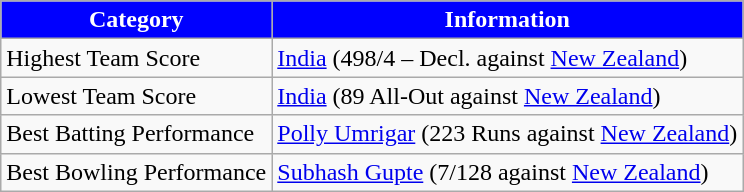<table class="wikitable">
<tr>
<th style="background-color:blue;color:WHITE;">Category</th>
<th style="background-color:blue;color:WHITE;">Information</th>
</tr>
<tr>
<td>Highest Team Score</td>
<td><a href='#'>India</a> (498/4 – Decl. against <a href='#'>New Zealand</a>)</td>
</tr>
<tr>
<td>Lowest Team Score</td>
<td><a href='#'>India</a> (89 All-Out against <a href='#'>New Zealand</a>)</td>
</tr>
<tr>
<td>Best Batting Performance</td>
<td><a href='#'>Polly Umrigar</a> (223 Runs against <a href='#'>New Zealand</a>)</td>
</tr>
<tr>
<td>Best Bowling Performance</td>
<td><a href='#'>Subhash Gupte</a> (7/128 against <a href='#'>New Zealand</a>)</td>
</tr>
</table>
